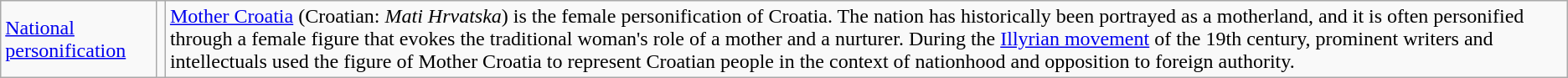<table class="wikitable">
<tr>
<td><a href='#'>National personification</a></td>
<td></td>
<td><a href='#'>Mother Croatia</a> (Croatian: <em>Mati Hrvatska</em>) is the female personification of Croatia. The nation has historically been portrayed as a motherland, and it is often personified through a female figure that evokes the traditional woman's role of a mother and a nurturer. During the <a href='#'>Illyrian movement</a> of the 19th century, prominent writers and intellectuals used the figure of Mother Croatia to represent Croatian people in the context of nationhood and opposition to foreign authority.</td>
</tr>
</table>
